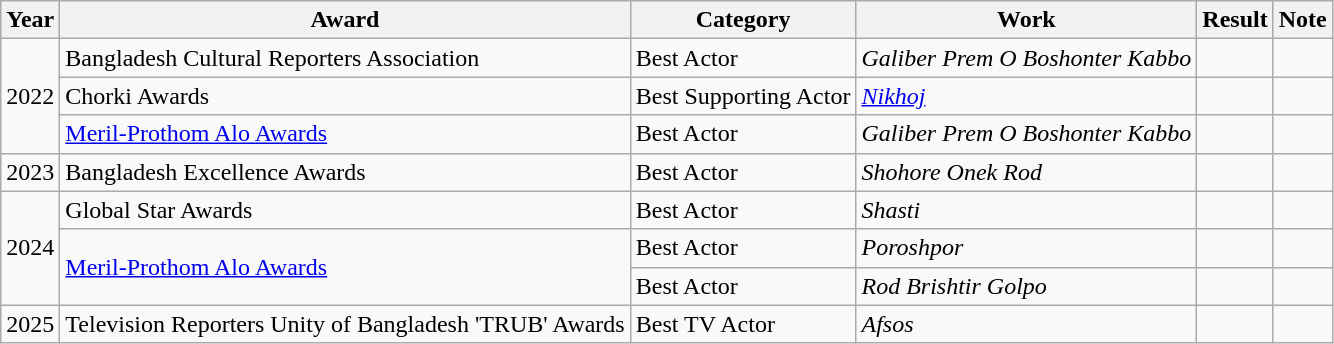<table class="wikitable">
<tr>
<th>Year</th>
<th>Award</th>
<th>Category</th>
<th>Work</th>
<th>Result</th>
<th>Note</th>
</tr>
<tr>
<td rowspan="3">2022</td>
<td>Bangladesh Cultural Reporters Association</td>
<td>Best  Actor</td>
<td><em>Galiber Prem O Boshonter Kabbo</em></td>
<td></td>
<td></td>
</tr>
<tr>
<td>Chorki Awards</td>
<td>Best Supporting Actor</td>
<td><em><a href='#'>Nikhoj</a></em></td>
<td></td>
<td></td>
</tr>
<tr>
<td><a href='#'>Meril-Prothom Alo Awards</a></td>
<td>Best Actor</td>
<td><em>Galiber Prem O Boshonter Kabbo</em></td>
<td></td>
<td></td>
</tr>
<tr>
<td>2023</td>
<td>Bangladesh Excellence Awards</td>
<td>Best Actor</td>
<td><em>Shohore Onek Rod</em></td>
<td></td>
<td></td>
</tr>
<tr>
<td rowspan="3">2024</td>
<td>Global Star Awards</td>
<td>Best Actor</td>
<td><em>Shasti</em></td>
<td></td>
<td></td>
</tr>
<tr>
<td rowspan="2"><a href='#'>Meril-Prothom Alo Awards</a></td>
<td>Best Actor</td>
<td><em>Poroshpor</em></td>
<td></td>
<td></td>
</tr>
<tr>
<td>Best Actor</td>
<td><em>Rod Brishtir Golpo</em></td>
<td></td>
<td></td>
</tr>
<tr>
<td>2025</td>
<td>Television Reporters Unity of Bangladesh 'TRUB' Awards</td>
<td>Best TV Actor</td>
<td><em>Afsos</em></td>
<td></td>
<td></td>
</tr>
</table>
